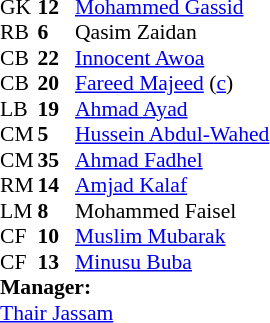<table style="font-size: 90%" cellspacing="0" cellpadding="0">
<tr>
<td colspan="4"></td>
</tr>
<tr>
<th width="25"></th>
<th width="25"></th>
</tr>
<tr>
<td>GK</td>
<td><strong>12</strong></td>
<td> <a href='#'>Mohammed Gassid</a></td>
</tr>
<tr>
<td>RB</td>
<td><strong>6</strong></td>
<td> Qasim Zaidan</td>
</tr>
<tr>
<td>CB</td>
<td><strong>22</strong></td>
<td> <a href='#'>Innocent Awoa</a></td>
</tr>
<tr>
<td>CB</td>
<td><strong>20</strong></td>
<td> <a href='#'>Fareed Majeed</a> (<a href='#'>c</a>)</td>
</tr>
<tr>
<td>LB</td>
<td><strong>19</strong></td>
<td> <a href='#'>Ahmad Ayad</a></td>
</tr>
<tr>
<td>CM</td>
<td><strong>5</strong></td>
<td> <a href='#'>Hussein Abdul-Wahed</a></td>
</tr>
<tr>
<td>CM</td>
<td><strong>35</strong></td>
<td> <a href='#'>Ahmad Fadhel</a></td>
</tr>
<tr>
<td>RM</td>
<td><strong>14</strong></td>
<td> <a href='#'>Amjad Kalaf</a></td>
</tr>
<tr>
<td>LM</td>
<td><strong>8</strong></td>
<td> Mohammed Faisel</td>
</tr>
<tr>
<td>CF</td>
<td><strong>10</strong></td>
<td> <a href='#'>Muslim Mubarak</a></td>
</tr>
<tr>
<td>CF</td>
<td><strong>13</strong></td>
<td> <a href='#'>Minusu Buba</a></td>
</tr>
<tr>
<td colspan=4><strong>Manager:</strong></td>
</tr>
<tr>
<td colspan="4"> <a href='#'>Thair Jassam</a></td>
</tr>
</table>
